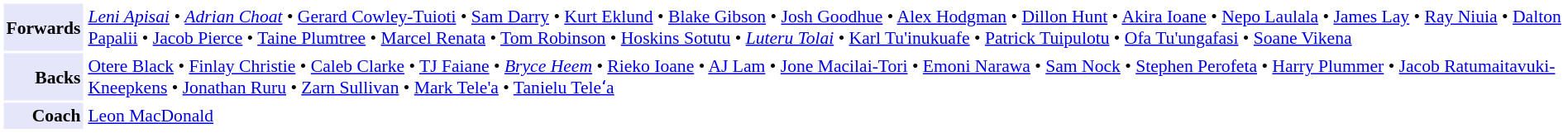<table cellpadding="2" style="border: 1px solid white; font-size:90%;">
<tr>
<td style="text-align:right;" bgcolor="lavender"><strong>Forwards</strong></td>
<td style="text-align:left;"><em><a href='#'>Leni Apisai</a></em> • <em><a href='#'>Adrian Choat</a></em> • <a href='#'>Gerard Cowley-Tuioti</a> • <a href='#'>Sam Darry</a> • <a href='#'>Kurt Eklund</a> • <a href='#'>Blake Gibson</a> • <a href='#'>Josh Goodhue</a> • <a href='#'>Alex Hodgman</a> • <a href='#'>Dillon Hunt</a> • <a href='#'>Akira Ioane</a> • <a href='#'>Nepo Laulala</a> • <a href='#'>James Lay</a> • <a href='#'>Ray Niuia</a> • <a href='#'>Dalton Papalii</a> • <a href='#'>Jacob Pierce</a> • <a href='#'>Taine Plumtree</a> • <a href='#'>Marcel Renata</a> • <a href='#'>Tom Robinson</a> • <a href='#'>Hoskins Sotutu</a> • <em><a href='#'>Luteru Tolai</a></em> • <a href='#'>Karl Tu'inukuafe</a> • <a href='#'>Patrick Tuipulotu</a> • <a href='#'>Ofa Tu'ungafasi</a> • <a href='#'>Soane Vikena</a></td>
</tr>
<tr>
<td style="text-align:right;" bgcolor="lavender"><strong>Backs</strong></td>
<td style="text-align:left;"><a href='#'>Otere Black</a> • <a href='#'>Finlay Christie</a> • <a href='#'>Caleb Clarke</a> • <a href='#'>TJ Faiane</a> • <em><a href='#'>Bryce Heem</a></em> • <a href='#'>Rieko Ioane</a> • <a href='#'>AJ Lam</a> • <a href='#'>Jone Macilai-Tori</a> • <a href='#'>Emoni Narawa</a> • <a href='#'>Sam Nock</a> • <a href='#'>Stephen Perofeta</a> • <a href='#'>Harry Plummer</a> • <a href='#'>Jacob Ratumaitavuki-Kneepkens</a> • <a href='#'>Jonathan Ruru</a> • <a href='#'>Zarn Sullivan</a> • <a href='#'>Mark Tele'a</a> • <a href='#'>Tanielu Teleʻa</a></td>
</tr>
<tr>
<td style="text-align:right;" bgcolor="lavender"><strong>Coach</strong></td>
<td style="text-align:left;"><a href='#'>Leon MacDonald</a></td>
</tr>
</table>
